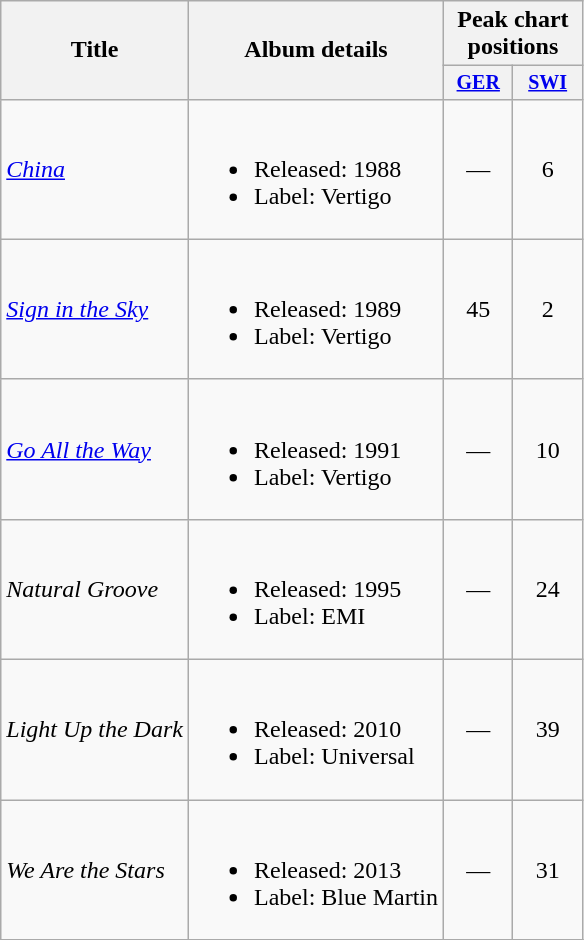<table class="wikitable">
<tr>
<th rowspan="2">Title</th>
<th rowspan="2">Album details</th>
<th colspan="2">Peak chart positions</th>
</tr>
<tr style="font-size:smaller;">
<th style="width:3em;font-size:100%"><a href='#'>GER</a><br></th>
<th style="width:3em;font-size:100%"><a href='#'>SWI</a><br></th>
</tr>
<tr>
<td rowspan="1"><em><a href='#'>China</a></em></td>
<td><br><ul><li>Released: 1988</li><li>Label: Vertigo</li></ul></td>
<td align="center">—</td>
<td align="center">6</td>
</tr>
<tr>
<td rowspan="1"><em><a href='#'>Sign in the Sky</a></em></td>
<td><br><ul><li>Released: 1989</li><li>Label: Vertigo</li></ul></td>
<td align="center">45</td>
<td align="center">2</td>
</tr>
<tr>
<td rowspan="1"><em><a href='#'>Go All the Way</a></em></td>
<td><br><ul><li>Released: 1991</li><li>Label: Vertigo</li></ul></td>
<td align="center">—</td>
<td align="center">10</td>
</tr>
<tr>
<td rowspan="1"><em>Natural Groove</em></td>
<td><br><ul><li>Released: 1995</li><li>Label: EMI</li></ul></td>
<td align="center">—</td>
<td align="center">24</td>
</tr>
<tr>
<td rowspan="1"><em>Light Up the Dark</em></td>
<td><br><ul><li>Released: 2010</li><li>Label: Universal</li></ul></td>
<td align="center">—</td>
<td align="center">39</td>
</tr>
<tr>
<td rowspan="1"><em>We Are the Stars</em></td>
<td><br><ul><li>Released: 2013</li><li>Label: Blue Martin</li></ul></td>
<td align="center">—</td>
<td align="center">31</td>
</tr>
<tr>
</tr>
</table>
